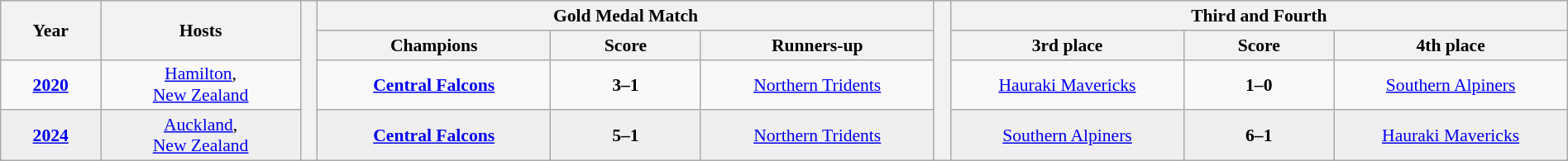<table class="wikitable" style="font-size:90%; width: 100%; text-align: center;">
<tr bgcolor=#c1d8ff>
<th rowspan=2 width=6%>Year</th>
<th rowspan=2 width=12%>Hosts</th>
<th width=1% rowspan=20 bgcolor=ffffff></th>
<th colspan=3>Gold Medal Match</th>
<th width=1% rowspan=20 bgcolor=ffffff></th>
<th colspan=3>Third and Fourth</th>
</tr>
<tr bgcolor=#efefef>
<th width=14%>Champions</th>
<th width=9%>Score</th>
<th width=14%>Runners-up</th>
<th width=14%>3rd place</th>
<th width=9%>Score</th>
<th width=14%>4th place</th>
</tr>
<tr>
<td><strong><a href='#'>2020</a></strong></td>
<td><a href='#'>Hamilton</a>, <br><a href='#'>New Zealand</a></td>
<td><strong><a href='#'>Central Falcons</a></strong></td>
<td><strong>3–1</strong></td>
<td><a href='#'>Northern Tridents</a></td>
<td><a href='#'>Hauraki Mavericks</a></td>
<td><strong>1–0</strong></td>
<td><a href='#'>Southern Alpiners</a></td>
</tr>
<tr bgcolor=#efefef>
<td><strong><a href='#'>2024</a></strong></td>
<td><a href='#'>Auckland</a>,<br><a href='#'>New Zealand</a></td>
<td><strong><a href='#'>Central Falcons</a></strong></td>
<td><strong>5–1</strong></td>
<td><a href='#'>Northern Tridents</a></td>
<td><a href='#'>Southern Alpiners</a></td>
<td><strong>6–1</strong></td>
<td><a href='#'>Hauraki Mavericks</a></td>
</tr>
</table>
